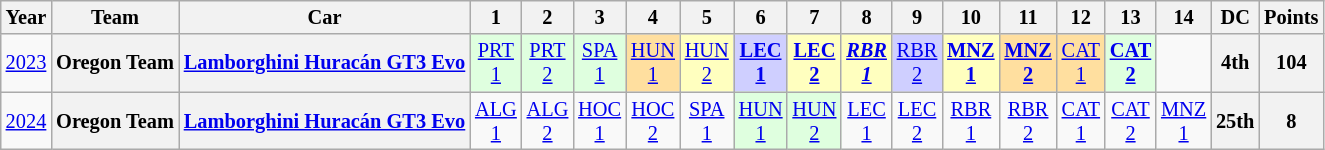<table class="wikitable" style="text-align:center; font-size:85%">
<tr>
<th>Year</th>
<th>Team</th>
<th>Car</th>
<th>1</th>
<th>2</th>
<th>3</th>
<th>4</th>
<th>5</th>
<th>6</th>
<th>7</th>
<th>8</th>
<th>9</th>
<th>10</th>
<th>11</th>
<th>12</th>
<th>13</th>
<th>14</th>
<th>DC</th>
<th>Points</th>
</tr>
<tr>
<td><a href='#'>2023</a></td>
<th nowrap>Oregon Team</th>
<th nowrap><a href='#'>Lamborghini Huracán GT3 Evo</a></th>
<td style="background:#DFFFDF;"><a href='#'>PRT<br>1</a><br></td>
<td style="background:#DFFFDF;"><a href='#'>PRT<br>2</a><br></td>
<td style="background:#DFFFDF;"><a href='#'>SPA<br>1</a><br></td>
<td style="background:#FFDF9F;"><a href='#'>HUN<br>1</a><br></td>
<td style="background:#FFFFBF;"><a href='#'>HUN<br>2</a><br></td>
<td style="background:#CFCFFF;"><strong><a href='#'>LEC<br>1</a></strong><br></td>
<td style="background:#FFFFBF;"><strong><a href='#'>LEC<br>2</a></strong><br></td>
<td style="background:#FFFFBF;"><strong><em><a href='#'>RBR<br>1</a></em></strong><br></td>
<td style="background:#CFCFFF;"><a href='#'>RBR<br>2</a><br></td>
<td style="background:#FFFFBF;"><strong><a href='#'>MNZ<br>1</a></strong><br></td>
<td style="background:#FFDF9F;"><strong><a href='#'>MNZ<br>2</a></strong><br></td>
<td style="background:#FFDF9F;"><a href='#'>CAT<br>1</a><br></td>
<td style="background:#DFFFDF;"><strong><a href='#'>CAT<br>2</a></strong><br></td>
<td></td>
<th>4th</th>
<th>104</th>
</tr>
<tr>
<td><a href='#'>2024</a></td>
<th nowrap>Oregon Team</th>
<th nowrap><a href='#'>Lamborghini Huracán GT3 Evo</a></th>
<td><a href='#'>ALG<br>1</a></td>
<td><a href='#'>ALG<br>2</a></td>
<td><a href='#'>HOC<br>1</a></td>
<td><a href='#'>HOC<br>2</a></td>
<td><a href='#'>SPA<br>1</a></td>
<td style="background:#DFFFDF;"><a href='#'>HUN<br>1</a><br></td>
<td style="background:#DFFFDF;"><a href='#'>HUN<br>2</a><br></td>
<td><a href='#'>LEC<br>1</a></td>
<td><a href='#'>LEC<br>2</a></td>
<td><a href='#'>RBR<br>1</a></td>
<td><a href='#'>RBR<br>2</a></td>
<td><a href='#'>CAT<br>1</a></td>
<td><a href='#'>CAT<br>2</a></td>
<td><a href='#'>MNZ<br>1</a></td>
<th>25th</th>
<th>8</th>
</tr>
</table>
